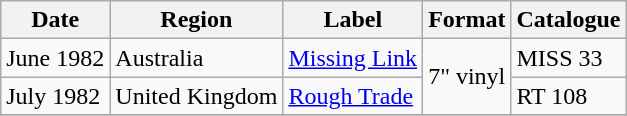<table class="wikitable">
<tr>
<th>Date</th>
<th>Region</th>
<th>Label</th>
<th>Format</th>
<th>Catalogue</th>
</tr>
<tr>
<td>June 1982</td>
<td>Australia</td>
<td><a href='#'>Missing Link</a></td>
<td rowspan="2">7" vinyl</td>
<td>MISS 33</td>
</tr>
<tr>
<td>July 1982</td>
<td>United Kingdom</td>
<td><a href='#'>Rough Trade</a></td>
<td>RT 108</td>
</tr>
<tr>
</tr>
</table>
